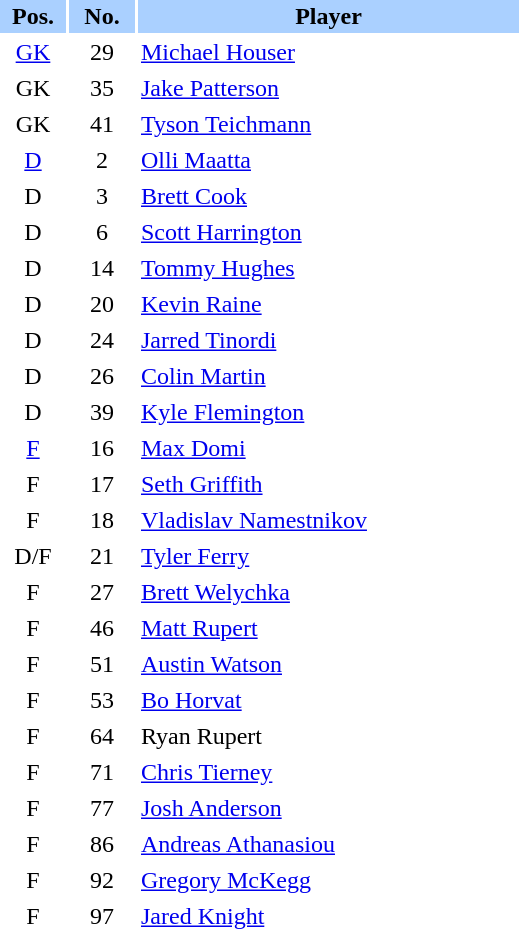<table border="0" cellspacing="2" cellpadding="2">
<tr bgcolor=AAD0FF>
<th width=40>Pos.</th>
<th width=40>No.</th>
<th width=250>Player</th>
</tr>
<tr>
<td style="text-align:center;"><a href='#'>GK</a></td>
<td style="text-align:center;">29</td>
<td><a href='#'>Michael Houser</a></td>
</tr>
<tr>
<td style="text-align:center;">GK</td>
<td style="text-align:center;">35</td>
<td><a href='#'>Jake Patterson</a></td>
</tr>
<tr>
<td style="text-align:center;">GK</td>
<td style="text-align:center;">41</td>
<td><a href='#'>Tyson Teichmann</a></td>
</tr>
<tr>
<td style="text-align:center;"><a href='#'>D</a></td>
<td style="text-align:center;">2</td>
<td><a href='#'>Olli Maatta</a></td>
</tr>
<tr>
<td style="text-align:center;">D</td>
<td style="text-align:center;">3</td>
<td><a href='#'>Brett Cook</a></td>
</tr>
<tr>
<td style="text-align:center;">D</td>
<td style="text-align:center;">6</td>
<td><a href='#'>Scott Harrington</a></td>
</tr>
<tr>
<td style="text-align:center;">D</td>
<td style="text-align:center;">14</td>
<td><a href='#'>Tommy Hughes</a></td>
</tr>
<tr>
<td style="text-align:center;">D</td>
<td style="text-align:center;">20</td>
<td><a href='#'>Kevin Raine</a></td>
</tr>
<tr>
<td style="text-align:center;">D</td>
<td style="text-align:center;">24</td>
<td><a href='#'>Jarred Tinordi</a></td>
</tr>
<tr>
<td style="text-align:center;">D</td>
<td style="text-align:center;">26</td>
<td><a href='#'>Colin Martin</a></td>
</tr>
<tr>
<td style="text-align:center;">D</td>
<td style="text-align:center;">39</td>
<td><a href='#'>Kyle Flemington</a></td>
</tr>
<tr>
<td style="text-align:center;"><a href='#'>F</a></td>
<td style="text-align:center;">16</td>
<td><a href='#'>Max Domi</a></td>
</tr>
<tr>
<td style="text-align:center;">F</td>
<td style="text-align:center;">17</td>
<td><a href='#'>Seth Griffith</a></td>
</tr>
<tr>
<td style="text-align:center;">F</td>
<td style="text-align:center;">18</td>
<td><a href='#'>Vladislav Namestnikov</a></td>
</tr>
<tr>
<td style="text-align:center;">D/F</td>
<td style="text-align:center;">21</td>
<td><a href='#'>Tyler Ferry</a></td>
</tr>
<tr>
<td style="text-align:center;">F</td>
<td style="text-align:center;">27</td>
<td><a href='#'>Brett Welychka</a></td>
</tr>
<tr>
<td style="text-align:center;">F</td>
<td style="text-align:center;">46</td>
<td><a href='#'>Matt Rupert</a></td>
</tr>
<tr>
<td style="text-align:center;">F</td>
<td style="text-align:center;">51</td>
<td><a href='#'>Austin Watson</a></td>
</tr>
<tr>
<td style="text-align:center;">F</td>
<td style="text-align:center;">53</td>
<td><a href='#'>Bo Horvat</a></td>
</tr>
<tr>
<td style="text-align:center;">F</td>
<td style="text-align:center;">64</td>
<td>Ryan Rupert</td>
</tr>
<tr>
<td style="text-align:center;">F</td>
<td style="text-align:center;">71</td>
<td><a href='#'>Chris Tierney</a></td>
</tr>
<tr>
<td style="text-align:center;">F</td>
<td style="text-align:center;">77</td>
<td><a href='#'>Josh Anderson</a></td>
</tr>
<tr>
<td style="text-align:center;">F</td>
<td style="text-align:center;">86</td>
<td><a href='#'>Andreas Athanasiou</a></td>
</tr>
<tr>
<td style="text-align:center;">F</td>
<td style="text-align:center;">92</td>
<td><a href='#'>Gregory McKegg</a></td>
</tr>
<tr>
<td style="text-align:center;">F</td>
<td style="text-align:center;">97</td>
<td><a href='#'>Jared Knight</a></td>
</tr>
</table>
